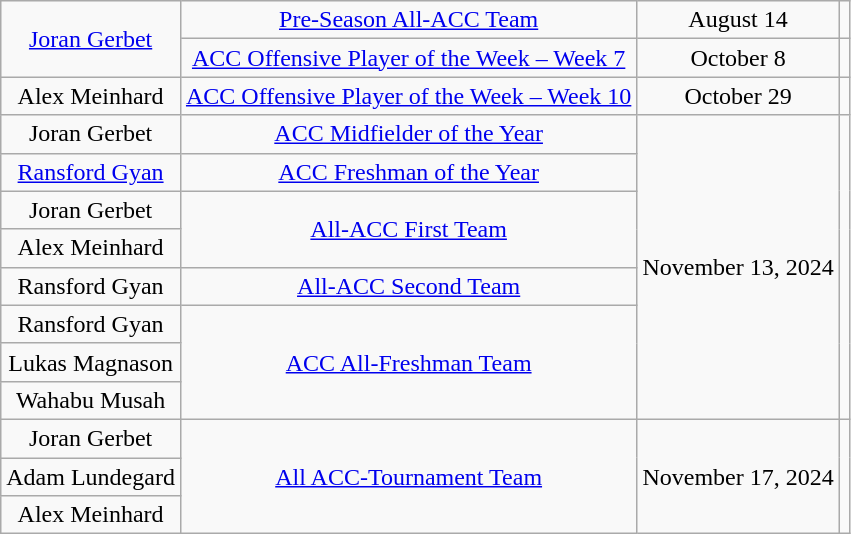<table class="wikitable sortable" style="text-align: center">
<tr>
<td rowspan=2><a href='#'>Joran Gerbet</a></td>
<td><a href='#'>Pre-Season All-ACC Team</a></td>
<td>August 14</td>
<td></td>
</tr>
<tr>
<td><a href='#'>ACC Offensive Player of the Week – Week 7</a></td>
<td>October 8</td>
<td></td>
</tr>
<tr>
<td>Alex Meinhard</td>
<td><a href='#'>ACC Offensive Player of the Week – Week 10</a></td>
<td>October 29</td>
<td></td>
</tr>
<tr>
<td>Joran Gerbet</td>
<td><a href='#'>ACC Midfielder of the Year</a></td>
<td rowspan=8>November 13, 2024</td>
<td rowspan=8></td>
</tr>
<tr>
<td><a href='#'>Ransford Gyan</a></td>
<td><a href='#'>ACC Freshman of the Year</a></td>
</tr>
<tr>
<td>Joran Gerbet</td>
<td rowspan=2><a href='#'>All-ACC First Team</a></td>
</tr>
<tr>
<td>Alex Meinhard</td>
</tr>
<tr>
<td>Ransford Gyan</td>
<td><a href='#'>All-ACC Second Team</a></td>
</tr>
<tr>
<td>Ransford Gyan</td>
<td rowspan=3><a href='#'>ACC All-Freshman Team</a></td>
</tr>
<tr>
<td>Lukas Magnason</td>
</tr>
<tr>
<td>Wahabu Musah</td>
</tr>
<tr>
<td>Joran Gerbet</td>
<td rowspan=3><a href='#'>All ACC-Tournament Team</a></td>
<td rowspan=3>November 17, 2024</td>
<td rowspan=3></td>
</tr>
<tr>
<td>Adam Lundegard</td>
</tr>
<tr>
<td>Alex Meinhard</td>
</tr>
</table>
